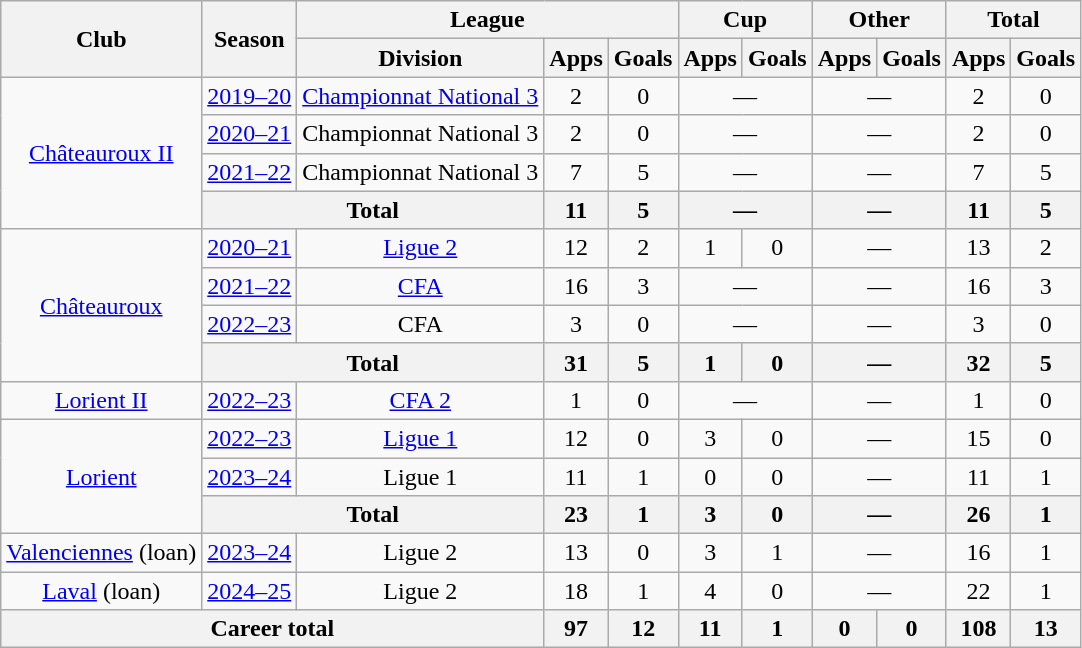<table class="wikitable" style="text-align: center">
<tr>
<th rowspan="2">Club</th>
<th rowspan="2">Season</th>
<th colspan="3">League</th>
<th colspan="2">Cup</th>
<th colspan="2">Other</th>
<th colspan="2">Total</th>
</tr>
<tr>
<th>Division</th>
<th>Apps</th>
<th>Goals</th>
<th>Apps</th>
<th>Goals</th>
<th>Apps</th>
<th>Goals</th>
<th>Apps</th>
<th>Goals</th>
</tr>
<tr>
<td rowspan="4"><a href='#'>Châteauroux II</a></td>
<td><a href='#'>2019–20</a></td>
<td><a href='#'>Championnat National 3</a></td>
<td>2</td>
<td>0</td>
<td colspan="2">—</td>
<td colspan="2">—</td>
<td>2</td>
<td>0</td>
</tr>
<tr>
<td><a href='#'>2020–21</a></td>
<td>Championnat National 3</td>
<td>2</td>
<td>0</td>
<td colspan="2">—</td>
<td colspan="2">—</td>
<td>2</td>
<td>0</td>
</tr>
<tr>
<td><a href='#'>2021–22</a></td>
<td>Championnat National 3</td>
<td>7</td>
<td>5</td>
<td colspan="2">—</td>
<td colspan="2">—</td>
<td>7</td>
<td>5</td>
</tr>
<tr>
<th colspan="2">Total</th>
<th>11</th>
<th>5</th>
<th colspan="2">—</th>
<th colspan="2">—</th>
<th>11</th>
<th>5</th>
</tr>
<tr>
<td rowspan="4"><a href='#'>Châteauroux</a></td>
<td><a href='#'>2020–21</a></td>
<td><a href='#'>Ligue 2</a></td>
<td>12</td>
<td>2</td>
<td>1</td>
<td>0</td>
<td colspan="2">—</td>
<td>13</td>
<td>2</td>
</tr>
<tr>
<td><a href='#'>2021–22</a></td>
<td><a href='#'>CFA</a></td>
<td>16</td>
<td>3</td>
<td colspan="2">—</td>
<td colspan="2">—</td>
<td>16</td>
<td>3</td>
</tr>
<tr>
<td><a href='#'>2022–23</a></td>
<td>CFA</td>
<td>3</td>
<td>0</td>
<td colspan="2">—</td>
<td colspan="2">—</td>
<td>3</td>
<td>0</td>
</tr>
<tr>
<th colspan="2">Total</th>
<th>31</th>
<th>5</th>
<th>1</th>
<th>0</th>
<th colspan="2">—</th>
<th>32</th>
<th>5</th>
</tr>
<tr>
<td><a href='#'>Lorient II</a></td>
<td><a href='#'>2022–23</a></td>
<td><a href='#'>CFA 2</a></td>
<td>1</td>
<td>0</td>
<td colspan="2">—</td>
<td colspan="2">—</td>
<td>1</td>
<td>0</td>
</tr>
<tr>
<td rowspan="3"><a href='#'>Lorient</a></td>
<td><a href='#'>2022–23</a></td>
<td><a href='#'>Ligue 1</a></td>
<td>12</td>
<td>0</td>
<td>3</td>
<td>0</td>
<td colspan="2">—</td>
<td>15</td>
<td>0</td>
</tr>
<tr>
<td><a href='#'>2023–24</a></td>
<td>Ligue 1</td>
<td>11</td>
<td>1</td>
<td>0</td>
<td>0</td>
<td colspan="2">—</td>
<td>11</td>
<td>1</td>
</tr>
<tr>
<th colspan="2">Total</th>
<th>23</th>
<th>1</th>
<th>3</th>
<th>0</th>
<th colspan="2">—</th>
<th>26</th>
<th>1</th>
</tr>
<tr>
<td><a href='#'>Valenciennes</a> (loan)</td>
<td><a href='#'>2023–24</a></td>
<td>Ligue 2</td>
<td>13</td>
<td>0</td>
<td>3</td>
<td>1</td>
<td colspan="2">—</td>
<td>16</td>
<td>1</td>
</tr>
<tr>
<td><a href='#'>Laval</a> (loan)</td>
<td><a href='#'>2024–25</a></td>
<td>Ligue 2</td>
<td>18</td>
<td>1</td>
<td>4</td>
<td>0</td>
<td colspan="2">—</td>
<td>22</td>
<td>1</td>
</tr>
<tr>
<th colspan="3">Career total</th>
<th>97</th>
<th>12</th>
<th>11</th>
<th>1</th>
<th>0</th>
<th>0</th>
<th>108</th>
<th>13</th>
</tr>
</table>
